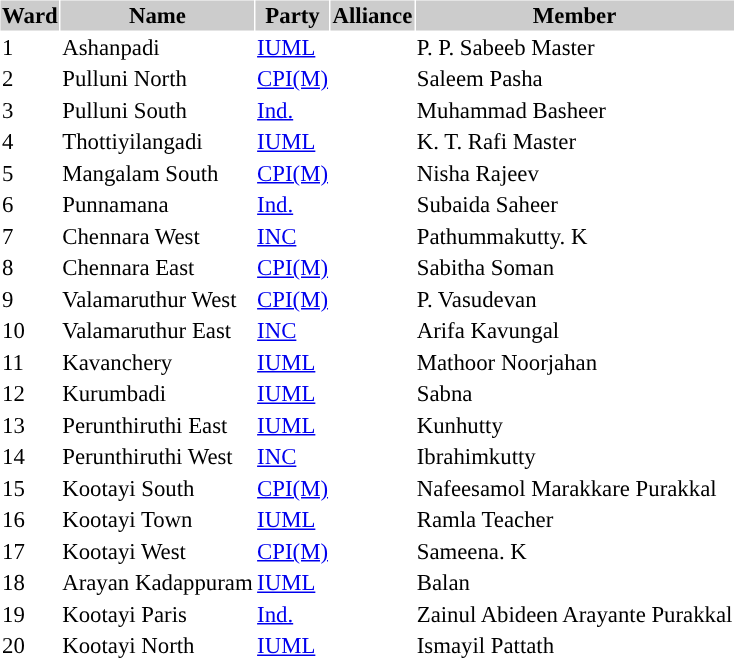<table align="left" class="toccolours" cellspacing="1" cellpadding="1" style="margin-right: .5em; margin-top: .4em; font-size: 95%">
<tr bgcolor="#cccccc" valign="top">
<th>Ward</th>
<th>Name</th>
<th>Party</th>
<th>Alliance</th>
<th>Member</th>
</tr>
<tr po>
<td>1</td>
<td>Ashanpadi</td>
<td style="background-color:"><a href='#'><span>IUML</span></a></td>
<td></td>
<td>P. P. Sabeeb Master</td>
</tr>
<tr>
<td>2</td>
<td>Pulluni North</td>
<td style="background-color:"><a href='#'><span>CPI(M)</span></a></td>
<td></td>
<td>Saleem Pasha</td>
</tr>
<tr>
<td>3</td>
<td>Pulluni South</td>
<td style="background-color:"><a href='#'><span>Ind.</span></a></td>
<td></td>
<td>Muhammad Basheer</td>
</tr>
<tr>
<td>4</td>
<td>Thottiyilangadi</td>
<td style="background-color:"><a href='#'><span>IUML</span></a></td>
<td></td>
<td>K. T. Rafi Master</td>
</tr>
<tr>
<td>5</td>
<td>Mangalam South</td>
<td style="background-color:"><a href='#'><span>CPI(M)</span></a></td>
<td></td>
<td>Nisha Rajeev</td>
</tr>
<tr>
<td>6</td>
<td>Punnamana</td>
<td style="background-color:"><a href='#'><span>Ind.</span></a></td>
<td></td>
<td>Subaida Saheer</td>
</tr>
<tr>
<td>7</td>
<td>Chennara West</td>
<td style="background-color:"><a href='#'><span>INC</span></a></td>
<td></td>
<td>Pathummakutty. K</td>
</tr>
<tr>
<td>8</td>
<td>Chennara East</td>
<td style="background-color:"><a href='#'><span>CPI(M)</span></a></td>
<td></td>
<td>Sabitha Soman</td>
</tr>
<tr>
<td>9</td>
<td>Valamaruthur West</td>
<td style="background-color:"><a href='#'><span>CPI(M)</span></a></td>
<td></td>
<td>P. Vasudevan</td>
</tr>
<tr>
<td>10</td>
<td>Valamaruthur East</td>
<td style="background-color:"><a href='#'><span>INC</span></a></td>
<td></td>
<td>Arifa Kavungal</td>
</tr>
<tr>
<td>11</td>
<td>Kavanchery</td>
<td style="background-color:"><a href='#'><span>IUML</span></a></td>
<td></td>
<td>Mathoor Noorjahan</td>
</tr>
<tr>
<td>12</td>
<td>Kurumbadi</td>
<td style="background-color:"><a href='#'><span>IUML</span></a></td>
<td></td>
<td>Sabna</td>
</tr>
<tr>
<td>13</td>
<td>Perunthiruthi East</td>
<td style="background-color:"><a href='#'><span>IUML</span></a></td>
<td></td>
<td>Kunhutty</td>
</tr>
<tr>
<td>14</td>
<td>Perunthiruthi West</td>
<td style="background-color:"><a href='#'><span>INC</span></a></td>
<td></td>
<td>Ibrahimkutty</td>
</tr>
<tr>
<td>15</td>
<td>Kootayi South</td>
<td style="background-color:"><a href='#'><span>CPI(M)</span></a></td>
<td></td>
<td>Nafeesamol Marakkare Purakkal</td>
</tr>
<tr>
<td>16</td>
<td>Kootayi Town</td>
<td style="background-color:"><a href='#'><span>IUML</span></a></td>
<td></td>
<td>Ramla Teacher</td>
</tr>
<tr>
<td>17</td>
<td>Kootayi West</td>
<td style="background-color:"><a href='#'><span>CPI(M)</span></a></td>
<td></td>
<td>Sameena. K</td>
</tr>
<tr>
<td>18</td>
<td>Arayan Kadappuram</td>
<td style="background-color:"><a href='#'><span>IUML</span></a></td>
<td></td>
<td>Balan</td>
</tr>
<tr>
<td>19</td>
<td>Kootayi Paris</td>
<td style="background-color:"><a href='#'><span>Ind.</span></a></td>
<td></td>
<td>Zainul Abideen Arayante Purakkal</td>
</tr>
<tr>
<td>20</td>
<td>Kootayi North</td>
<td style="background-color:"><a href='#'><span>IUML</span></a></td>
<td></td>
<td>Ismayil Pattath</td>
</tr>
</table>
